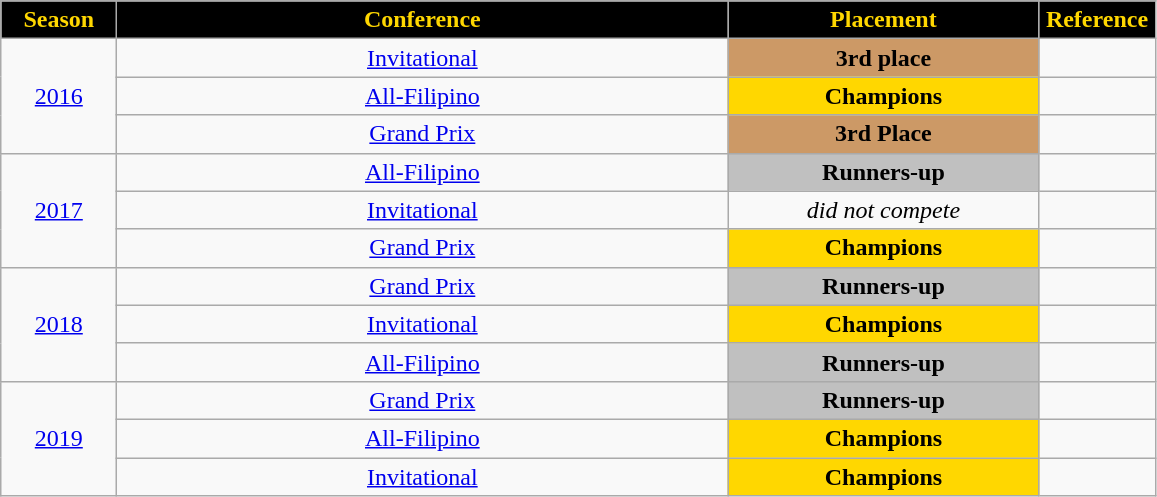<table class="wikitable">
<tr>
<th width=70px  style="background: #000000; color: gold; text-align: center"><strong>Season</strong></th>
<th width=400px style="background: #000000; color: gold; text-align: center"><strong>Conference</strong></th>
<th width=200px style="background: #000000; color: gold; text-align: center"><strong>Placement</strong></th>
<th width=70px style="background: #000000; color: gold; text-align: center"><strong>Reference</strong></th>
</tr>
<tr align=center>
<td rowspan=3><a href='#'>2016</a></td>
<td><a href='#'>Invitational</a></td>
<td style="background:#CC9966;"><strong>3rd place</strong></td>
<td></td>
</tr>
<tr align=center>
<td><a href='#'>All-Filipino</a></td>
<td style="background:gold;"><strong>Champions</strong></td>
<td></td>
</tr>
<tr align=center>
<td><a href='#'>Grand Prix</a></td>
<td style="background:#CC9966;"><strong>3rd Place</strong></td>
<td></td>
</tr>
<tr align=center>
<td rowspan=3><a href='#'>2017</a></td>
<td><a href='#'>All-Filipino</a></td>
<td style="background:silver;"><strong>Runners-up</strong></td>
<td></td>
</tr>
<tr align=center>
<td><a href='#'>Invitational</a></td>
<td><em>did not compete</em></td>
<td></td>
</tr>
<tr align=center>
<td><a href='#'>Grand Prix</a></td>
<td style="background:gold;"><strong>Champions</strong></td>
<td></td>
</tr>
<tr align=center>
<td rowspan=3><a href='#'>2018</a></td>
<td><a href='#'>Grand Prix</a></td>
<td style="background:silver;"><strong>Runners-up</strong></td>
<td></td>
</tr>
<tr align=center>
<td><a href='#'>Invitational</a></td>
<td style="background:gold;"><strong>Champions</strong></td>
<td></td>
</tr>
<tr align=center>
<td><a href='#'>All-Filipino</a></td>
<td style="background:silver;"><strong>Runners-up</strong></td>
<td></td>
</tr>
<tr align=center>
<td rowspan=3><a href='#'>2019</a></td>
<td><a href='#'>Grand Prix</a></td>
<td style="background:silver;"><strong>Runners-up</strong></td>
<td></td>
</tr>
<tr align=center>
<td><a href='#'>All-Filipino</a></td>
<td style="background:gold;"><strong>Champions</strong></td>
<td></td>
</tr>
<tr align=center>
<td><a href='#'>Invitational</a></td>
<td style="background:gold;"><strong>Champions</strong></td>
<td></td>
</tr>
</table>
